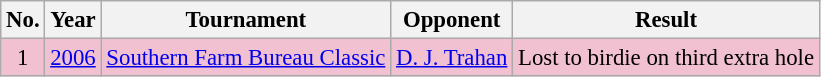<table class="wikitable" style="font-size:95%;">
<tr>
<th>No.</th>
<th>Year</th>
<th>Tournament</th>
<th>Opponent</th>
<th>Result</th>
</tr>
<tr style="background:#F2C1D1;">
<td align=center>1</td>
<td><a href='#'>2006</a></td>
<td><a href='#'>Southern Farm Bureau Classic</a></td>
<td> <a href='#'>D. J. Trahan</a></td>
<td>Lost to birdie on third extra hole</td>
</tr>
</table>
